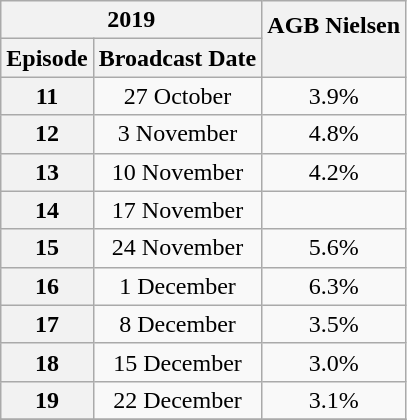<table class=wikitable style=text-align:center>
<tr>
<th colspan=2>2019</th>
<th rowspan=2>AGB Nielsen<br><br></th>
</tr>
<tr>
<th>Episode</th>
<th>Broadcast Date</th>
</tr>
<tr>
<th>11</th>
<td>27 October</td>
<td>3.9%</td>
</tr>
<tr>
<th>12</th>
<td>3 November</td>
<td>4.8%</td>
</tr>
<tr>
<th>13</th>
<td>10 November</td>
<td>4.2%</td>
</tr>
<tr>
<th>14</th>
<td>17 November</td>
<td></td>
</tr>
<tr>
<th>15</th>
<td>24 November</td>
<td>5.6%</td>
</tr>
<tr>
<th>16</th>
<td>1 December</td>
<td>6.3%</td>
</tr>
<tr>
<th>17</th>
<td>8 December</td>
<td>3.5%</td>
</tr>
<tr>
<th>18</th>
<td>15 December</td>
<td>3.0%</td>
</tr>
<tr>
<th>19</th>
<td>22 December</td>
<td>3.1%</td>
</tr>
<tr>
</tr>
</table>
